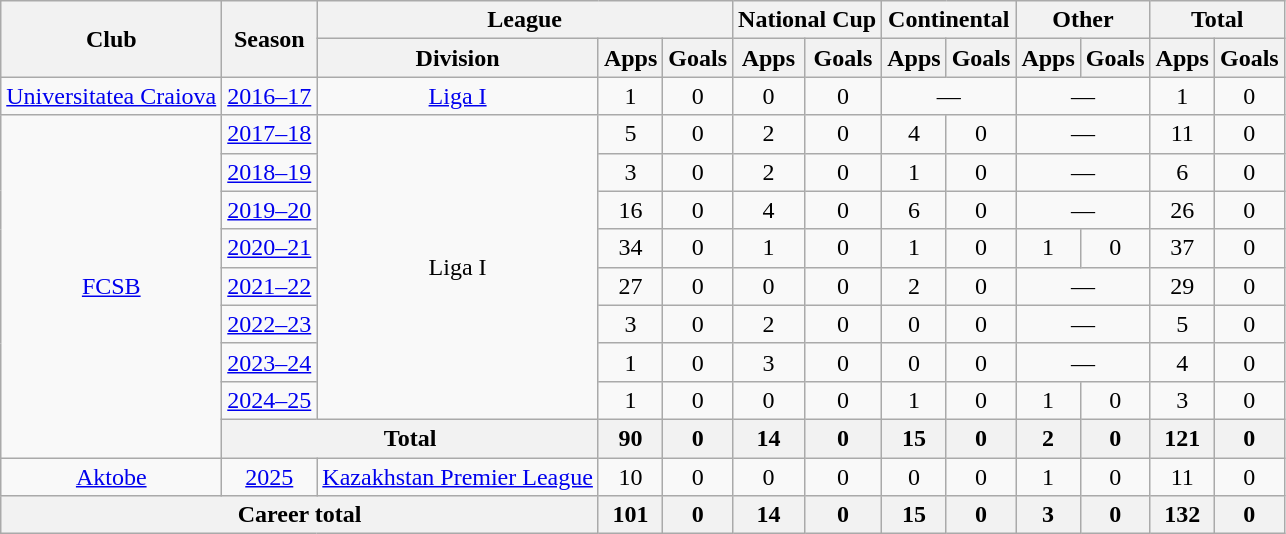<table class="wikitable" style="text-align:center">
<tr>
<th rowspan="2">Club</th>
<th rowspan="2">Season</th>
<th colspan="3">League</th>
<th colspan="2">National Cup</th>
<th colspan="2">Continental</th>
<th colspan="2">Other</th>
<th colspan="3">Total</th>
</tr>
<tr>
<th>Division</th>
<th>Apps</th>
<th>Goals</th>
<th>Apps</th>
<th>Goals</th>
<th>Apps</th>
<th>Goals</th>
<th>Apps</th>
<th>Goals</th>
<th>Apps</th>
<th>Goals</th>
</tr>
<tr>
<td><a href='#'>Universitatea Craiova</a></td>
<td><a href='#'>2016–17</a></td>
<td><a href='#'>Liga I</a></td>
<td>1</td>
<td>0</td>
<td>0</td>
<td>0</td>
<td colspan="2">—</td>
<td colspan="2">—</td>
<td>1</td>
<td>0</td>
</tr>
<tr>
<td rowspan="9"><a href='#'>FCSB</a></td>
<td><a href='#'>2017–18</a></td>
<td rowspan="8">Liga I</td>
<td>5</td>
<td>0</td>
<td>2</td>
<td>0</td>
<td>4</td>
<td>0</td>
<td colspan="2">—</td>
<td>11</td>
<td>0</td>
</tr>
<tr>
<td><a href='#'>2018–19</a></td>
<td>3</td>
<td>0</td>
<td>2</td>
<td>0</td>
<td>1</td>
<td>0</td>
<td colspan="2">—</td>
<td>6</td>
<td>0</td>
</tr>
<tr>
<td><a href='#'>2019–20</a></td>
<td>16</td>
<td>0</td>
<td>4</td>
<td>0</td>
<td>6</td>
<td>0</td>
<td colspan="2">—</td>
<td>26</td>
<td>0</td>
</tr>
<tr>
<td><a href='#'>2020–21</a></td>
<td>34</td>
<td>0</td>
<td>1</td>
<td>0</td>
<td>1</td>
<td>0</td>
<td>1</td>
<td>0</td>
<td>37</td>
<td>0</td>
</tr>
<tr>
<td><a href='#'>2021–22</a></td>
<td>27</td>
<td>0</td>
<td>0</td>
<td>0</td>
<td>2</td>
<td>0</td>
<td colspan="2">—</td>
<td>29</td>
<td>0</td>
</tr>
<tr>
<td><a href='#'>2022–23</a></td>
<td>3</td>
<td>0</td>
<td>2</td>
<td>0</td>
<td>0</td>
<td>0</td>
<td colspan="2">—</td>
<td>5</td>
<td>0</td>
</tr>
<tr>
<td><a href='#'>2023–24</a></td>
<td>1</td>
<td>0</td>
<td>3</td>
<td>0</td>
<td>0</td>
<td>0</td>
<td colspan="2">—</td>
<td>4</td>
<td>0</td>
</tr>
<tr>
<td><a href='#'>2024–25</a></td>
<td>1</td>
<td>0</td>
<td>0</td>
<td>0</td>
<td>1</td>
<td>0</td>
<td>1</td>
<td>0</td>
<td>3</td>
<td>0</td>
</tr>
<tr>
<th colspan="2">Total</th>
<th>90</th>
<th>0</th>
<th>14</th>
<th>0</th>
<th>15</th>
<th>0</th>
<th>2</th>
<th>0</th>
<th>121</th>
<th>0</th>
</tr>
<tr>
<td><a href='#'>Aktobe</a></td>
<td><a href='#'>2025</a></td>
<td><a href='#'>Kazakhstan Premier League</a></td>
<td>10</td>
<td>0</td>
<td>0</td>
<td>0</td>
<td>0</td>
<td>0</td>
<td>1</td>
<td>0</td>
<td>11</td>
<td>0</td>
</tr>
<tr>
<th colspan="3">Career total</th>
<th>101</th>
<th>0</th>
<th>14</th>
<th>0</th>
<th>15</th>
<th>0</th>
<th>3</th>
<th>0</th>
<th>132</th>
<th>0</th>
</tr>
</table>
